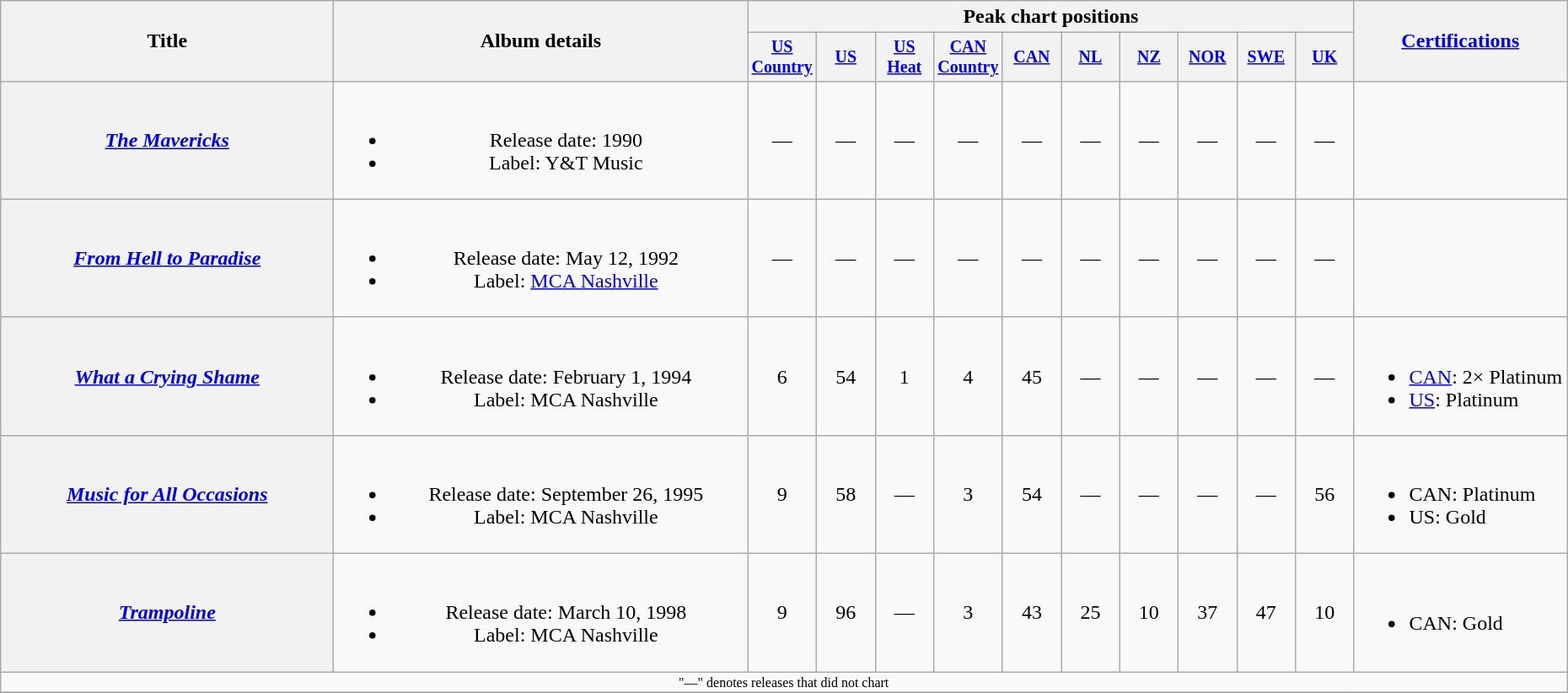<table class="wikitable plainrowheaders" style="text-align:center;">
<tr>
<th rowspan="2" style="width:16em;">Title</th>
<th rowspan="2" style="width:20em;">Album details</th>
<th colspan="10">Peak chart positions</th>
<th rowspan="2"><a href='#'>Certifications</a></th>
</tr>
<tr style="font-size:smaller;">
<th width="40"><a href='#'>US Country</a><br></th>
<th width="40"><a href='#'>US</a><br></th>
<th width="40"><a href='#'>US<br>Heat</a><br></th>
<th width="40"><a href='#'>CAN Country</a></th>
<th width="40"><a href='#'>CAN</a></th>
<th width="40"><a href='#'>NL</a><br></th>
<th width="40"><a href='#'>NZ</a><br></th>
<th width="40"><a href='#'>NOR</a><br></th>
<th width="40"><a href='#'>SWE</a><br></th>
<th width="40"><a href='#'>UK</a><br></th>
</tr>
<tr>
<th scope="row"><em><a href='#'>The Mavericks</a></em></th>
<td><br><ul><li>Release date: 1990</li><li>Label: Y&T Music</li></ul></td>
<td>—</td>
<td>—</td>
<td>—</td>
<td>—</td>
<td>—</td>
<td>—</td>
<td>—</td>
<td>—</td>
<td>—</td>
<td>—</td>
<td></td>
</tr>
<tr>
<th scope="row"><em><a href='#'>From Hell to Paradise</a></em></th>
<td><br><ul><li>Release date: May 12, 1992</li><li>Label: <a href='#'>MCA Nashville</a></li></ul></td>
<td>—</td>
<td>—</td>
<td>—</td>
<td>—</td>
<td>—</td>
<td>—</td>
<td>—</td>
<td>—</td>
<td>—</td>
<td>—</td>
<td></td>
</tr>
<tr>
<th scope="row"><em><a href='#'>What a Crying Shame</a></em></th>
<td><br><ul><li>Release date: February 1, 1994</li><li>Label: MCA Nashville</li></ul></td>
<td>6</td>
<td>54</td>
<td>1</td>
<td>4</td>
<td>45</td>
<td>—</td>
<td>—</td>
<td>—</td>
<td>—</td>
<td>—</td>
<td align="left"><br><ul><li><a href='#'>CAN</a>: 2× Platinum</li><li><a href='#'>US</a>: Platinum</li></ul></td>
</tr>
<tr>
<th scope="row"><em><a href='#'>Music for All Occasions</a></em></th>
<td><br><ul><li>Release date: September 26, 1995</li><li>Label: MCA Nashville</li></ul></td>
<td>9</td>
<td>58</td>
<td>—</td>
<td>3</td>
<td>54</td>
<td>—</td>
<td>—</td>
<td>—</td>
<td>—</td>
<td>56</td>
<td align="left"><br><ul><li>CAN: Platinum</li><li>US: Gold</li></ul></td>
</tr>
<tr>
<th scope="row"><em><a href='#'>Trampoline</a></em></th>
<td><br><ul><li>Release date: March 10, 1998</li><li>Label: MCA Nashville</li></ul></td>
<td>9</td>
<td>96</td>
<td>—</td>
<td>3</td>
<td>43</td>
<td>25</td>
<td>10</td>
<td>37</td>
<td>47</td>
<td>10</td>
<td align="left"><br><ul><li>CAN: Gold</li></ul></td>
</tr>
<tr>
<td colspan="13" style="font-size:8pt">"—" denotes releases that did not chart</td>
</tr>
<tr>
</tr>
</table>
